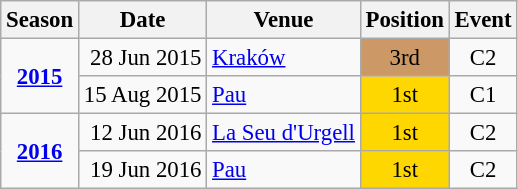<table class="wikitable" style="text-align:center; font-size:95%;">
<tr>
<th>Season</th>
<th>Date</th>
<th>Venue</th>
<th>Position</th>
<th>Event</th>
</tr>
<tr>
<td rowspan=2><strong><a href='#'>2015</a></strong></td>
<td align=right>28 Jun 2015</td>
<td align=left><a href='#'>Kraków</a></td>
<td bgcolor=cc9966>3rd</td>
<td>C2</td>
</tr>
<tr>
<td align=right>15 Aug 2015</td>
<td align=left><a href='#'>Pau</a></td>
<td bgcolor=gold>1st</td>
<td>C1</td>
</tr>
<tr>
<td rowspan=2><strong><a href='#'>2016</a></strong></td>
<td align=right>12 Jun 2016</td>
<td align=left><a href='#'>La Seu d'Urgell</a></td>
<td bgcolor=gold>1st</td>
<td>C2</td>
</tr>
<tr>
<td align=right>19 Jun 2016</td>
<td align=left><a href='#'>Pau</a></td>
<td bgcolor=gold>1st</td>
<td>C2</td>
</tr>
</table>
